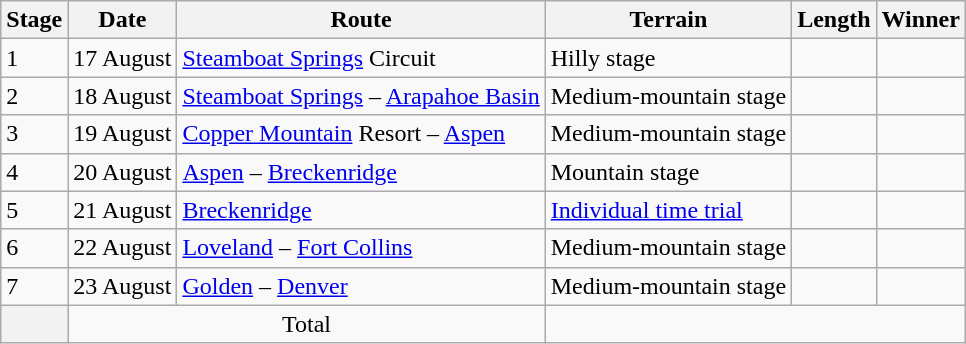<table class="wikitable">
<tr>
<th>Stage</th>
<th>Date</th>
<th>Route</th>
<th>Terrain</th>
<th>Length</th>
<th>Winner</th>
</tr>
<tr>
<td style="align:center;">1</td>
<td>17 August</td>
<td><a href='#'>Steamboat Springs</a> Circuit</td>
<td> Hilly stage</td>
<td></td>
<td></td>
</tr>
<tr>
<td style="align:center;">2</td>
<td>18 August</td>
<td><a href='#'>Steamboat Springs</a> – <a href='#'>Arapahoe Basin</a></td>
<td> Medium-mountain stage</td>
<td></td>
<td></td>
</tr>
<tr>
<td style="align:center;">3</td>
<td>19 August</td>
<td><a href='#'>Copper Mountain</a> Resort – <a href='#'>Aspen</a></td>
<td> Medium-mountain stage</td>
<td></td>
<td></td>
</tr>
<tr>
<td style="align:center;">4</td>
<td>20 August</td>
<td><a href='#'>Aspen</a> – <a href='#'>Breckenridge</a></td>
<td> Mountain stage</td>
<td></td>
<td></td>
</tr>
<tr>
<td style="align:center;">5</td>
<td>21 August</td>
<td><a href='#'>Breckenridge</a></td>
<td> <a href='#'>Individual time trial</a></td>
<td></td>
<td></td>
</tr>
<tr>
<td style="align:center;">6</td>
<td>22 August</td>
<td><a href='#'>Loveland</a> – <a href='#'>Fort Collins</a></td>
<td> Medium-mountain stage</td>
<td></td>
<td></td>
</tr>
<tr>
<td style="align:center;">7</td>
<td>23 August</td>
<td><a href='#'>Golden</a> – <a href='#'>Denver</a></td>
<td> Medium-mountain stage</td>
<td></td>
<td></td>
</tr>
<tr>
<th></th>
<td colspan="2" style="text-align:center;">Total</td>
<td colspan="5" style="text-align:center;"></td>
</tr>
</table>
